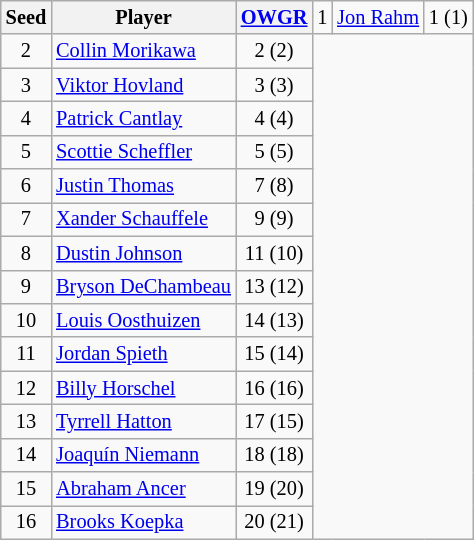<table class=wikitable style=font-size:85%;text-align:center>
<tr>
<th>Seed</th>
<th>Player</th>
<th><a href='#'>OWGR</a></th>
<td>1</td>
<td style="text-align:left;"> <a href='#'>Jon Rahm</a></td>
<td>1 (1)</td>
</tr>
<tr>
<td>2</td>
<td style="text-align:left;"> <a href='#'>Collin Morikawa</a></td>
<td>2 (2)</td>
</tr>
<tr>
<td>3</td>
<td style="text-align:left;"> <a href='#'>Viktor Hovland</a></td>
<td>3 (3)</td>
</tr>
<tr>
<td>4</td>
<td style="text-align:left;"> <a href='#'>Patrick Cantlay</a></td>
<td>4 (4)</td>
</tr>
<tr>
<td>5</td>
<td style="text-align:left;"> <a href='#'>Scottie Scheffler</a></td>
<td>5 (5)</td>
</tr>
<tr>
<td>6</td>
<td style="text-align:left;"> <a href='#'>Justin Thomas</a></td>
<td>7 (8)</td>
</tr>
<tr>
<td>7</td>
<td style="text-align:left;"> <a href='#'>Xander Schauffele</a></td>
<td>9 (9)</td>
</tr>
<tr>
<td>8</td>
<td style="text-align:left;"> <a href='#'>Dustin Johnson</a></td>
<td>11 (10)</td>
</tr>
<tr>
<td>9</td>
<td style="text-align:left;"> <a href='#'>Bryson DeChambeau</a></td>
<td>13 (12)</td>
</tr>
<tr>
<td>10</td>
<td style="text-align:left;"> <a href='#'>Louis Oosthuizen</a></td>
<td>14 (13)</td>
</tr>
<tr>
<td>11</td>
<td style="text-align:left;"> <a href='#'>Jordan Spieth</a></td>
<td>15 (14)</td>
</tr>
<tr>
<td>12</td>
<td style="text-align:left;"> <a href='#'>Billy Horschel</a></td>
<td>16 (16)</td>
</tr>
<tr>
<td>13</td>
<td style="text-align:left;"> <a href='#'>Tyrrell Hatton</a></td>
<td>17 (15)</td>
</tr>
<tr>
<td>14</td>
<td style="text-align:left;"> <a href='#'>Joaquín Niemann</a></td>
<td>18 (18)</td>
</tr>
<tr>
<td>15</td>
<td style="text-align:left;"> <a href='#'>Abraham Ancer</a></td>
<td>19 (20)</td>
</tr>
<tr>
<td>16</td>
<td style="text-align:left;"> <a href='#'>Brooks Koepka</a></td>
<td>20 (21)</td>
</tr>
</table>
